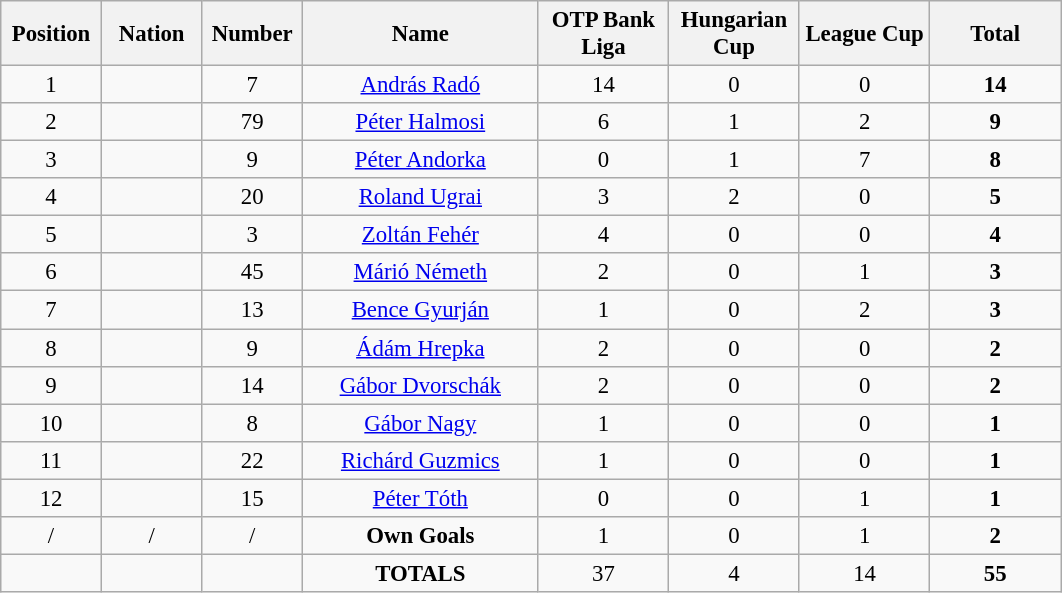<table class="wikitable" style="font-size: 95%; text-align: center;">
<tr>
<th width=60>Position</th>
<th width=60>Nation</th>
<th width=60>Number</th>
<th width=150>Name</th>
<th width=80>OTP Bank Liga</th>
<th width=80>Hungarian Cup</th>
<th width=80>League Cup</th>
<th width=80>Total</th>
</tr>
<tr>
<td>1</td>
<td></td>
<td>7</td>
<td><a href='#'>András Radó</a></td>
<td>14</td>
<td>0</td>
<td>0</td>
<td><strong>14</strong></td>
</tr>
<tr>
<td>2</td>
<td></td>
<td>79</td>
<td><a href='#'>Péter Halmosi</a></td>
<td>6</td>
<td>1</td>
<td>2</td>
<td><strong>9</strong></td>
</tr>
<tr>
<td>3</td>
<td></td>
<td>9</td>
<td><a href='#'>Péter Andorka</a></td>
<td>0</td>
<td>1</td>
<td>7</td>
<td><strong>8</strong></td>
</tr>
<tr>
<td>4</td>
<td></td>
<td>20</td>
<td><a href='#'>Roland Ugrai</a></td>
<td>3</td>
<td>2</td>
<td>0</td>
<td><strong>5</strong></td>
</tr>
<tr>
<td>5</td>
<td></td>
<td>3</td>
<td><a href='#'>Zoltán Fehér</a></td>
<td>4</td>
<td>0</td>
<td>0</td>
<td><strong>4</strong></td>
</tr>
<tr>
<td>6</td>
<td></td>
<td>45</td>
<td><a href='#'>Márió Németh</a></td>
<td>2</td>
<td>0</td>
<td>1</td>
<td><strong>3</strong></td>
</tr>
<tr>
<td>7</td>
<td></td>
<td>13</td>
<td><a href='#'>Bence Gyurján</a></td>
<td>1</td>
<td>0</td>
<td>2</td>
<td><strong>3</strong></td>
</tr>
<tr>
<td>8</td>
<td></td>
<td>9</td>
<td><a href='#'>Ádám Hrepka</a></td>
<td>2</td>
<td>0</td>
<td>0</td>
<td><strong>2</strong></td>
</tr>
<tr>
<td>9</td>
<td></td>
<td>14</td>
<td><a href='#'>Gábor Dvorschák</a></td>
<td>2</td>
<td>0</td>
<td>0</td>
<td><strong>2</strong></td>
</tr>
<tr>
<td>10</td>
<td></td>
<td>8</td>
<td><a href='#'>Gábor Nagy</a></td>
<td>1</td>
<td>0</td>
<td>0</td>
<td><strong>1</strong></td>
</tr>
<tr>
<td>11</td>
<td></td>
<td>22</td>
<td><a href='#'>Richárd Guzmics</a></td>
<td>1</td>
<td>0</td>
<td>0</td>
<td><strong>1</strong></td>
</tr>
<tr>
<td>12</td>
<td></td>
<td>15</td>
<td><a href='#'>Péter Tóth</a></td>
<td>0</td>
<td>0</td>
<td>1</td>
<td><strong>1</strong></td>
</tr>
<tr>
<td>/</td>
<td>/</td>
<td>/</td>
<td><strong>Own Goals</strong></td>
<td>1</td>
<td>0</td>
<td>1</td>
<td><strong>2</strong></td>
</tr>
<tr>
<td></td>
<td></td>
<td></td>
<td><strong>TOTALS</strong></td>
<td>37</td>
<td>4</td>
<td>14</td>
<td><strong>55</strong></td>
</tr>
</table>
